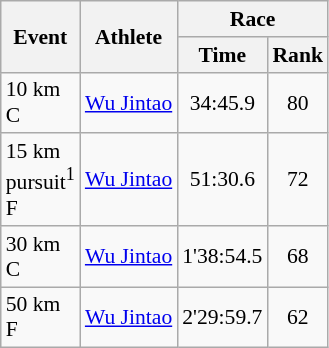<table class="wikitable" border="1" style="font-size:90%">
<tr>
<th rowspan=2>Event</th>
<th rowspan=2>Athlete</th>
<th colspan=2>Race</th>
</tr>
<tr>
<th>Time</th>
<th>Rank</th>
</tr>
<tr>
<td>10 km <br> C</td>
<td><a href='#'>Wu Jintao</a></td>
<td align=center>34:45.9</td>
<td align=center>80</td>
</tr>
<tr>
<td>15 km <br> pursuit<sup>1</sup> <br> F</td>
<td><a href='#'>Wu Jintao</a></td>
<td align=center>51:30.6</td>
<td align=center>72</td>
</tr>
<tr>
<td>30 km <br> C</td>
<td><a href='#'>Wu Jintao</a></td>
<td align=center>1'38:54.5</td>
<td align=center>68</td>
</tr>
<tr>
<td>50 km <br> F</td>
<td><a href='#'>Wu Jintao</a></td>
<td align=center>2'29:59.7</td>
<td align=center>62</td>
</tr>
</table>
